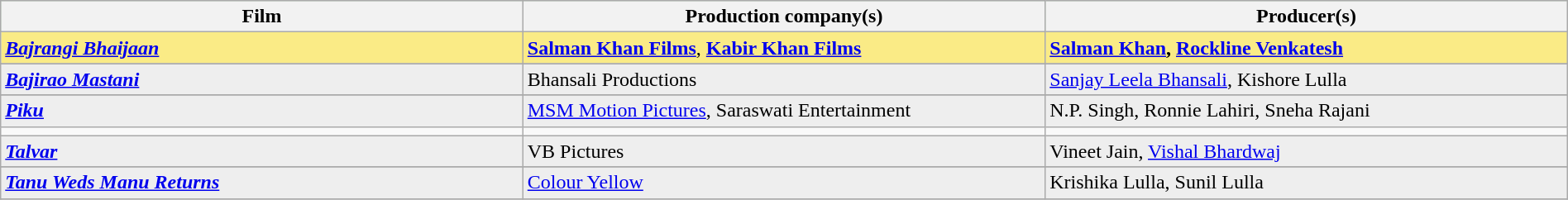<table class="wikitable" border="1" width="100%">
<tr style="background:#bebe">
<th width="33%">Film</th>
<th width="33%">Production company(s)</th>
<th width="33%">Producer(s)</th>
</tr>
<tr style="background:#FAEB86">
<td><strong><em><a href='#'>Bajrangi Bhaijaan</a></em></strong></td>
<td><strong><a href='#'>Salman Khan Films</a></strong>, <strong><a href='#'>Kabir Khan Films</a></strong></td>
<td><strong> <a href='#'>Salman Khan</a>, <a href='#'>Rockline Venkatesh</a></strong></td>
</tr>
<tr>
</tr>
<tr style="background:#EEEEEE">
<td><strong><em><a href='#'>Bajirao Mastani</a></em></strong></td>
<td>Bhansali Productions</td>
<td><a href='#'>Sanjay Leela Bhansali</a>, Kishore Lulla</td>
</tr>
<tr>
</tr>
<tr style="background:#EEEEEE">
<td><strong><em><a href='#'>Piku</a></em></strong></td>
<td><a href='#'>MSM Motion Pictures</a>, Saraswati Entertainment</td>
<td>N.P. Singh, Ronnie Lahiri, Sneha Rajani</td>
</tr>
<tr>
<td></td>
<td></td>
<td></td>
</tr>
<tr style="background:#EEEEEE">
<td><strong><em><a href='#'>Talvar</a></em></strong></td>
<td>VB Pictures</td>
<td>Vineet Jain, <a href='#'>Vishal Bhardwaj</a></td>
</tr>
<tr>
</tr>
<tr style="background:#EEEEEE">
<td><strong><em><a href='#'>Tanu Weds Manu Returns</a></em></strong></td>
<td><a href='#'>Colour Yellow</a></td>
<td>Krishika Lulla, Sunil Lulla</td>
</tr>
<tr>
</tr>
</table>
